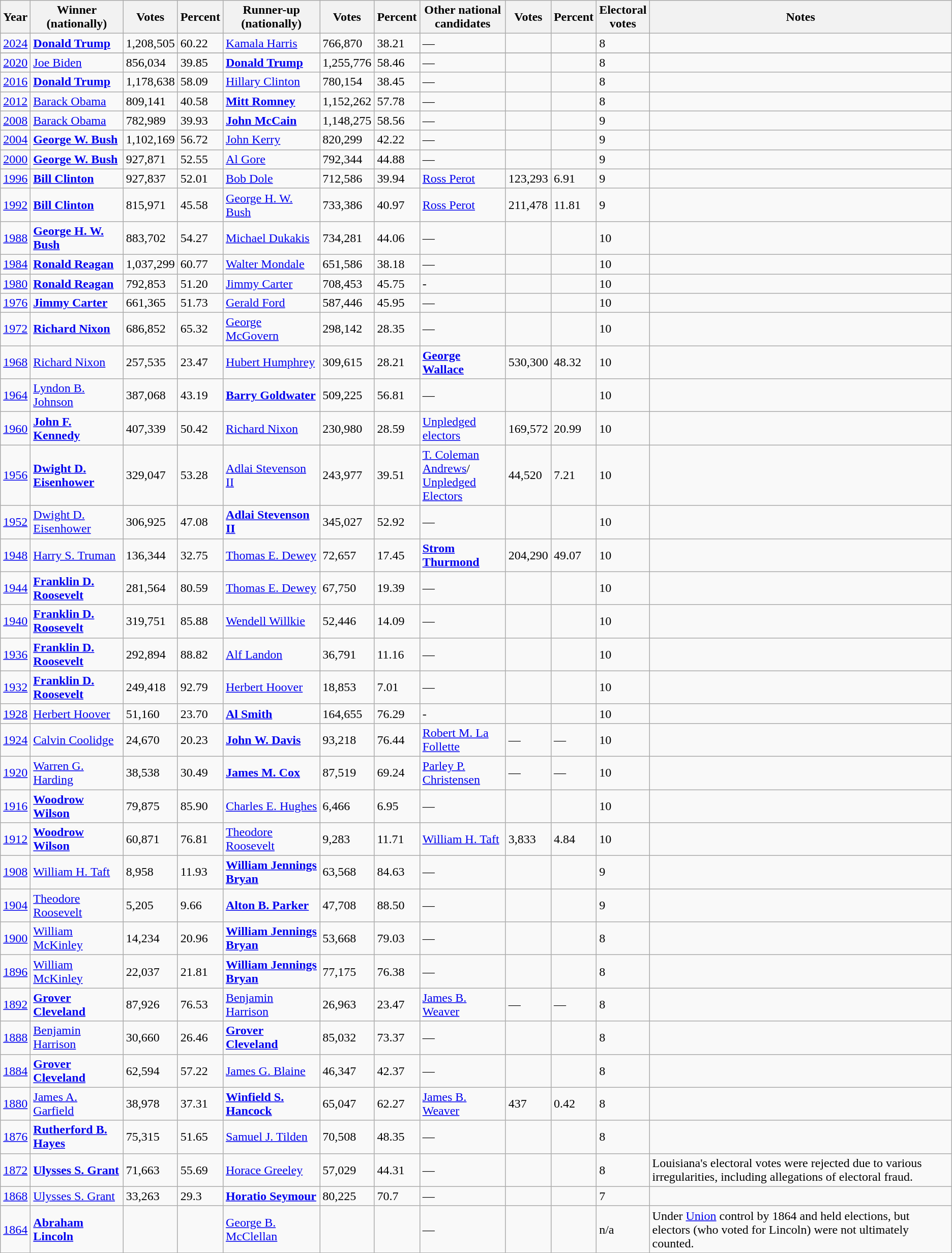<table class="wikitable sortable">
<tr>
<th data-sort-type="number">Year</th>
<th>Winner (nationally)</th>
<th data-sort-type="number">Votes</th>
<th data-sort-type="number">Percent</th>
<th>Runner-up (nationally)</th>
<th data-sort-type="number">Votes</th>
<th data-sort-type="number">Percent</th>
<th>Other national<br>candidates</th>
<th data-sort-type="number">Votes</th>
<th data-sort-type="number">Percent</th>
<th data-sort-type="number">Electoral<br>votes</th>
<th class="unsortable">Notes</th>
</tr>
<tr>
<td><a href='#'>2024</a></td>
<td><strong><a href='#'>Donald Trump</a></strong></td>
<td>1,208,505</td>
<td>60.22</td>
<td><a href='#'>Kamala Harris</a></td>
<td>766,870</td>
<td>38.21</td>
<td>—</td>
<td></td>
<td></td>
<td>8</td>
<td></td>
</tr>
<tr>
</tr>
<tr>
<td><a href='#'>2020</a></td>
<td><a href='#'>Joe Biden</a></td>
<td>856,034</td>
<td>39.85</td>
<td><strong><a href='#'>Donald Trump</a></strong></td>
<td>1,255,776</td>
<td>58.46</td>
<td>—</td>
<td></td>
<td></td>
<td>8</td>
<td></td>
</tr>
<tr>
<td><a href='#'>2016</a></td>
<td><strong><a href='#'>Donald Trump</a></strong></td>
<td>1,178,638</td>
<td>58.09</td>
<td><a href='#'>Hillary Clinton</a></td>
<td>780,154</td>
<td>38.45</td>
<td>—</td>
<td></td>
<td></td>
<td>8</td>
<td></td>
</tr>
<tr>
<td><a href='#'>2012</a></td>
<td><a href='#'>Barack Obama</a></td>
<td>809,141</td>
<td>40.58</td>
<td><strong><a href='#'>Mitt Romney</a></strong></td>
<td>1,152,262</td>
<td>57.78</td>
<td>—</td>
<td></td>
<td></td>
<td>8</td>
<td></td>
</tr>
<tr>
<td><a href='#'>2008</a></td>
<td><a href='#'>Barack Obama</a></td>
<td>782,989</td>
<td>39.93</td>
<td><strong><a href='#'>John McCain</a></strong></td>
<td>1,148,275</td>
<td>58.56</td>
<td>—</td>
<td></td>
<td></td>
<td>9</td>
<td></td>
</tr>
<tr>
<td><a href='#'>2004</a></td>
<td><strong><a href='#'>George W. Bush</a></strong></td>
<td>1,102,169</td>
<td>56.72</td>
<td><a href='#'>John Kerry</a></td>
<td>820,299</td>
<td>42.22</td>
<td>—</td>
<td></td>
<td></td>
<td>9</td>
<td></td>
</tr>
<tr>
<td><a href='#'>2000</a></td>
<td><strong><a href='#'>George W. Bush</a></strong></td>
<td>927,871</td>
<td>52.55</td>
<td><a href='#'>Al Gore</a></td>
<td>792,344</td>
<td>44.88</td>
<td>—</td>
<td></td>
<td></td>
<td>9</td>
<td></td>
</tr>
<tr>
<td><a href='#'>1996</a></td>
<td><strong><a href='#'>Bill Clinton</a></strong></td>
<td>927,837</td>
<td>52.01</td>
<td><a href='#'>Bob Dole</a></td>
<td>712,586</td>
<td>39.94</td>
<td><a href='#'>Ross Perot</a></td>
<td>123,293</td>
<td>6.91</td>
<td>9</td>
<td></td>
</tr>
<tr>
<td><a href='#'>1992</a></td>
<td><strong><a href='#'>Bill Clinton</a></strong></td>
<td>815,971</td>
<td>45.58</td>
<td><a href='#'>George H. W. Bush</a></td>
<td>733,386</td>
<td>40.97</td>
<td><a href='#'>Ross Perot</a></td>
<td>211,478</td>
<td>11.81</td>
<td>9</td>
<td></td>
</tr>
<tr>
<td><a href='#'>1988</a></td>
<td><strong><a href='#'>George H. W. Bush</a></strong></td>
<td>883,702</td>
<td>54.27</td>
<td><a href='#'>Michael Dukakis</a></td>
<td>734,281</td>
<td>44.06</td>
<td>—</td>
<td></td>
<td></td>
<td>10</td>
<td></td>
</tr>
<tr>
<td><a href='#'>1984</a></td>
<td><strong><a href='#'>Ronald Reagan</a></strong></td>
<td>1,037,299</td>
<td>60.77</td>
<td><a href='#'>Walter Mondale</a></td>
<td>651,586</td>
<td>38.18</td>
<td>—</td>
<td></td>
<td></td>
<td>10</td>
<td></td>
</tr>
<tr>
<td><a href='#'>1980</a></td>
<td><strong><a href='#'>Ronald Reagan</a></strong></td>
<td>792,853</td>
<td>51.20</td>
<td><a href='#'>Jimmy Carter</a></td>
<td>708,453</td>
<td>45.75</td>
<td>-</td>
<td></td>
<td></td>
<td>10</td>
<td></td>
</tr>
<tr>
<td><a href='#'>1976</a></td>
<td><strong><a href='#'>Jimmy Carter</a></strong></td>
<td>661,365</td>
<td>51.73</td>
<td><a href='#'>Gerald Ford</a></td>
<td>587,446</td>
<td>45.95</td>
<td>—</td>
<td></td>
<td></td>
<td>10</td>
<td></td>
</tr>
<tr>
<td><a href='#'>1972</a></td>
<td><strong><a href='#'>Richard Nixon</a></strong></td>
<td>686,852</td>
<td>65.32</td>
<td><a href='#'>George McGovern</a></td>
<td>298,142</td>
<td>28.35</td>
<td>—</td>
<td></td>
<td></td>
<td>10</td>
<td></td>
</tr>
<tr>
<td><a href='#'>1968</a></td>
<td><a href='#'>Richard Nixon</a></td>
<td>257,535</td>
<td>23.47</td>
<td><a href='#'>Hubert Humphrey</a></td>
<td>309,615</td>
<td>28.21</td>
<td><strong><a href='#'>George Wallace</a></strong></td>
<td>530,300</td>
<td>48.32</td>
<td>10</td>
<td></td>
</tr>
<tr>
<td><a href='#'>1964</a></td>
<td><a href='#'>Lyndon B. Johnson</a></td>
<td>387,068</td>
<td>43.19</td>
<td><strong><a href='#'>Barry Goldwater</a></strong></td>
<td>509,225</td>
<td>56.81</td>
<td>—</td>
<td></td>
<td></td>
<td>10</td>
<td></td>
</tr>
<tr>
<td><a href='#'>1960</a></td>
<td><strong><a href='#'>John F. Kennedy</a></strong></td>
<td>407,339</td>
<td>50.42</td>
<td><a href='#'>Richard Nixon</a></td>
<td>230,980</td>
<td>28.59</td>
<td><a href='#'>Unpledged electors</a></td>
<td>169,572</td>
<td>20.99</td>
<td>10</td>
<td></td>
</tr>
<tr>
<td><a href='#'>1956</a></td>
<td><strong><a href='#'>Dwight D. Eisenhower</a></strong></td>
<td>329,047</td>
<td>53.28</td>
<td><a href='#'>Adlai Stevenson II</a></td>
<td>243,977</td>
<td>39.51</td>
<td><a href='#'>T. Coleman Andrews</a>/<br><a href='#'>Unpledged Electors</a></td>
<td>44,520</td>
<td>7.21</td>
<td>10</td>
<td></td>
</tr>
<tr>
<td><a href='#'>1952</a></td>
<td><a href='#'>Dwight D. Eisenhower</a></td>
<td>306,925</td>
<td>47.08</td>
<td><strong><a href='#'>Adlai Stevenson II</a></strong></td>
<td>345,027</td>
<td>52.92</td>
<td>—</td>
<td></td>
<td></td>
<td>10</td>
<td></td>
</tr>
<tr>
<td><a href='#'>1948</a></td>
<td><a href='#'>Harry S. Truman</a></td>
<td>136,344</td>
<td>32.75</td>
<td><a href='#'>Thomas E. Dewey</a></td>
<td>72,657</td>
<td>17.45</td>
<td><strong><a href='#'>Strom Thurmond</a></strong></td>
<td>204,290</td>
<td>49.07</td>
<td>10</td>
<td></td>
</tr>
<tr>
<td><a href='#'>1944</a></td>
<td><strong><a href='#'>Franklin D. Roosevelt</a></strong></td>
<td>281,564</td>
<td>80.59</td>
<td><a href='#'>Thomas E. Dewey</a></td>
<td>67,750</td>
<td>19.39</td>
<td>—</td>
<td></td>
<td></td>
<td>10</td>
<td></td>
</tr>
<tr>
<td><a href='#'>1940</a></td>
<td><strong><a href='#'>Franklin D. Roosevelt</a></strong></td>
<td>319,751</td>
<td>85.88</td>
<td><a href='#'>Wendell Willkie</a></td>
<td>52,446</td>
<td>14.09</td>
<td>—</td>
<td></td>
<td></td>
<td>10</td>
<td></td>
</tr>
<tr>
<td><a href='#'>1936</a></td>
<td><strong><a href='#'>Franklin D. Roosevelt</a></strong></td>
<td>292,894</td>
<td>88.82</td>
<td><a href='#'>Alf Landon</a></td>
<td>36,791</td>
<td>11.16</td>
<td>—</td>
<td></td>
<td></td>
<td>10</td>
<td></td>
</tr>
<tr>
<td><a href='#'>1932</a></td>
<td><strong><a href='#'>Franklin D. Roosevelt</a></strong></td>
<td>249,418</td>
<td>92.79</td>
<td><a href='#'>Herbert Hoover</a></td>
<td>18,853</td>
<td>7.01</td>
<td>—</td>
<td></td>
<td></td>
<td>10</td>
<td></td>
</tr>
<tr>
<td><a href='#'>1928</a></td>
<td><a href='#'>Herbert Hoover</a></td>
<td>51,160</td>
<td>23.70</td>
<td><strong><a href='#'>Al Smith</a></strong></td>
<td>164,655</td>
<td>76.29</td>
<td>-</td>
<td></td>
<td></td>
<td>10</td>
<td></td>
</tr>
<tr>
<td><a href='#'>1924</a></td>
<td><a href='#'>Calvin Coolidge</a></td>
<td>24,670</td>
<td>20.23</td>
<td><strong><a href='#'>John W. Davis</a></strong></td>
<td>93,218</td>
<td>76.44</td>
<td><a href='#'>Robert M. La Follette</a></td>
<td>—</td>
<td>—</td>
<td>10</td>
<td></td>
</tr>
<tr>
<td><a href='#'>1920</a></td>
<td><a href='#'>Warren G. Harding</a></td>
<td>38,538</td>
<td>30.49</td>
<td><strong><a href='#'>James M. Cox</a></strong></td>
<td>87,519</td>
<td>69.24</td>
<td><a href='#'>Parley P. Christensen</a></td>
<td>—</td>
<td>—</td>
<td>10</td>
<td></td>
</tr>
<tr>
<td><a href='#'>1916</a></td>
<td><strong><a href='#'>Woodrow Wilson</a></strong></td>
<td>79,875</td>
<td>85.90</td>
<td><a href='#'>Charles E. Hughes</a></td>
<td>6,466</td>
<td>6.95</td>
<td>—</td>
<td></td>
<td></td>
<td>10</td>
<td></td>
</tr>
<tr>
<td><a href='#'>1912</a></td>
<td><strong><a href='#'>Woodrow Wilson</a></strong></td>
<td>60,871</td>
<td>76.81</td>
<td><a href='#'>Theodore Roosevelt</a></td>
<td>9,283</td>
<td>11.71</td>
<td><a href='#'>William H. Taft</a></td>
<td>3,833</td>
<td>4.84</td>
<td>10</td>
<td></td>
</tr>
<tr>
<td><a href='#'>1908</a></td>
<td><a href='#'>William H. Taft</a></td>
<td>8,958</td>
<td>11.93</td>
<td><strong><a href='#'>William Jennings Bryan</a></strong></td>
<td>63,568</td>
<td>84.63</td>
<td>—</td>
<td></td>
<td></td>
<td>9</td>
<td></td>
</tr>
<tr>
<td><a href='#'>1904</a></td>
<td><a href='#'>Theodore Roosevelt</a></td>
<td>5,205</td>
<td>9.66</td>
<td><strong><a href='#'>Alton B. Parker</a></strong></td>
<td>47,708</td>
<td>88.50</td>
<td>—</td>
<td></td>
<td></td>
<td>9</td>
<td></td>
</tr>
<tr>
<td><a href='#'>1900</a></td>
<td><a href='#'>William McKinley</a></td>
<td>14,234</td>
<td>20.96</td>
<td><strong><a href='#'>William Jennings Bryan</a></strong></td>
<td>53,668</td>
<td>79.03</td>
<td>—</td>
<td></td>
<td></td>
<td>8</td>
<td></td>
</tr>
<tr>
<td><a href='#'>1896</a></td>
<td><a href='#'>William McKinley</a></td>
<td>22,037</td>
<td>21.81</td>
<td><strong><a href='#'>William Jennings Bryan</a></strong></td>
<td>77,175</td>
<td>76.38</td>
<td>—</td>
<td></td>
<td></td>
<td>8</td>
<td></td>
</tr>
<tr>
<td><a href='#'>1892</a></td>
<td><strong><a href='#'>Grover Cleveland</a></strong></td>
<td>87,926</td>
<td>76.53</td>
<td><a href='#'>Benjamin Harrison</a></td>
<td>26,963</td>
<td>23.47</td>
<td><a href='#'>James B. Weaver</a></td>
<td>—</td>
<td>—</td>
<td>8</td>
<td></td>
</tr>
<tr>
<td><a href='#'>1888</a></td>
<td><a href='#'>Benjamin Harrison</a></td>
<td>30,660</td>
<td>26.46</td>
<td><strong><a href='#'>Grover Cleveland</a></strong></td>
<td>85,032</td>
<td>73.37</td>
<td>—</td>
<td></td>
<td></td>
<td>8</td>
<td></td>
</tr>
<tr>
<td><a href='#'>1884</a></td>
<td><strong><a href='#'>Grover Cleveland</a></strong></td>
<td>62,594</td>
<td>57.22</td>
<td><a href='#'>James G. Blaine</a></td>
<td>46,347</td>
<td>42.37</td>
<td>—</td>
<td></td>
<td></td>
<td>8</td>
<td></td>
</tr>
<tr>
<td><a href='#'>1880</a></td>
<td><a href='#'>James A. Garfield</a></td>
<td>38,978</td>
<td>37.31</td>
<td><strong><a href='#'>Winfield S. Hancock</a></strong></td>
<td>65,047</td>
<td>62.27</td>
<td><a href='#'>James B. Weaver</a></td>
<td>437</td>
<td>0.42</td>
<td>8</td>
<td></td>
</tr>
<tr>
<td><a href='#'>1876</a></td>
<td><strong><a href='#'>Rutherford B. Hayes</a></strong></td>
<td>75,315</td>
<td>51.65</td>
<td><a href='#'>Samuel J. Tilden</a></td>
<td>70,508</td>
<td>48.35</td>
<td>—</td>
<td></td>
<td></td>
<td>8</td>
<td></td>
</tr>
<tr>
<td><a href='#'>1872</a></td>
<td><strong><a href='#'>Ulysses S. Grant</a></strong></td>
<td>71,663</td>
<td>55.69</td>
<td><a href='#'>Horace Greeley</a></td>
<td>57,029</td>
<td>44.31</td>
<td>—</td>
<td></td>
<td></td>
<td>8</td>
<td>Louisiana's electoral votes were rejected due to various irregularities, including allegations of electoral fraud.</td>
</tr>
<tr>
<td><a href='#'>1868</a></td>
<td><a href='#'>Ulysses S. Grant</a></td>
<td>33,263</td>
<td>29.3</td>
<td><strong><a href='#'>Horatio Seymour</a></strong></td>
<td>80,225</td>
<td>70.7</td>
<td>—</td>
<td></td>
<td></td>
<td>7</td>
<td></td>
</tr>
<tr>
<td><a href='#'>1864</a></td>
<td><strong><a href='#'>Abraham Lincoln</a></strong></td>
<td></td>
<td></td>
<td><a href='#'>George B. McClellan</a></td>
<td></td>
<td></td>
<td>—</td>
<td></td>
<td></td>
<td>n/a</td>
<td>Under <a href='#'>Union</a> control by 1864 and held elections, but electors (who voted for Lincoln) were not ultimately counted.</td>
</tr>
</table>
